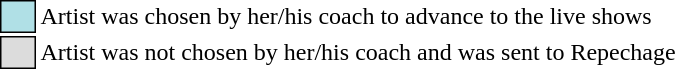<table class="toccolours" style="font-size: 100%">
<tr>
<td style="background:#B0E0E6; border:1px solid black">     </td>
<td>Artist was chosen by her/his coach to advance to the live shows</td>
</tr>
<tr>
<td style="background:#dcdcdc; border:1px solid black">     </td>
<td>Artist was not chosen by her/his coach and was sent to Repechage</td>
</tr>
</table>
